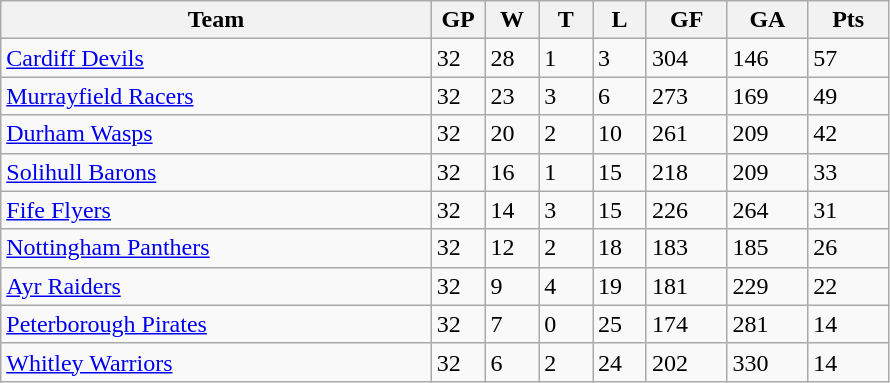<table class="wikitable">
<tr>
<th width="40%">Team</th>
<th width="5%">GP</th>
<th width="5%">W</th>
<th width="5%">T</th>
<th width="5%">L</th>
<th width="7.5%">GF</th>
<th width="7.5%">GA</th>
<th width="7.5%">Pts</th>
</tr>
<tr>
<td><a href='#'>Cardiff Devils</a></td>
<td>32</td>
<td>28</td>
<td>1</td>
<td>3</td>
<td>304</td>
<td>146</td>
<td>57</td>
</tr>
<tr>
<td><a href='#'>Murrayfield Racers</a></td>
<td>32</td>
<td>23</td>
<td>3</td>
<td>6</td>
<td>273</td>
<td>169</td>
<td>49</td>
</tr>
<tr>
<td><a href='#'>Durham Wasps</a></td>
<td>32</td>
<td>20</td>
<td>2</td>
<td>10</td>
<td>261</td>
<td>209</td>
<td>42</td>
</tr>
<tr>
<td><a href='#'>Solihull Barons</a></td>
<td>32</td>
<td>16</td>
<td>1</td>
<td>15</td>
<td>218</td>
<td>209</td>
<td>33</td>
</tr>
<tr>
<td><a href='#'>Fife Flyers</a></td>
<td>32</td>
<td>14</td>
<td>3</td>
<td>15</td>
<td>226</td>
<td>264</td>
<td>31</td>
</tr>
<tr>
<td><a href='#'>Nottingham Panthers</a></td>
<td>32</td>
<td>12</td>
<td>2</td>
<td>18</td>
<td>183</td>
<td>185</td>
<td>26</td>
</tr>
<tr>
<td><a href='#'>Ayr Raiders</a></td>
<td>32</td>
<td>9</td>
<td>4</td>
<td>19</td>
<td>181</td>
<td>229</td>
<td>22</td>
</tr>
<tr>
<td><a href='#'>Peterborough Pirates</a></td>
<td>32</td>
<td>7</td>
<td>0</td>
<td>25</td>
<td>174</td>
<td>281</td>
<td>14</td>
</tr>
<tr>
<td><a href='#'>Whitley Warriors</a></td>
<td>32</td>
<td>6</td>
<td>2</td>
<td>24</td>
<td>202</td>
<td>330</td>
<td>14</td>
</tr>
</table>
